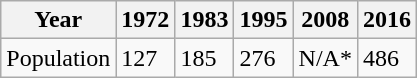<table class="wikitable">
<tr>
<th>Year</th>
<th>1972</th>
<th>1983</th>
<th>1995</th>
<th>2008</th>
<th>2016</th>
</tr>
<tr>
<td>Population</td>
<td>127</td>
<td>185</td>
<td>276</td>
<td>N/A*</td>
<td>486</td>
</tr>
</table>
